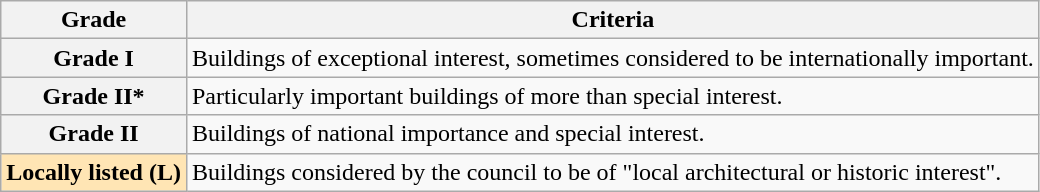<table class="wikitable" border="1">
<tr>
<th>Grade</th>
<th>Criteria</th>
</tr>
<tr>
<th>Grade I</th>
<td>Buildings of exceptional interest, sometimes considered to be internationally important.</td>
</tr>
<tr>
<th>Grade II*</th>
<td>Particularly important buildings of more than special interest.</td>
</tr>
<tr>
<th>Grade II</th>
<td>Buildings of national importance and special interest.</td>
</tr>
<tr>
<th style="background-color: #FFE5B4">Locally listed (L)</th>
<td>Buildings considered by the council to be of "local architectural or historic interest".</td>
</tr>
</table>
